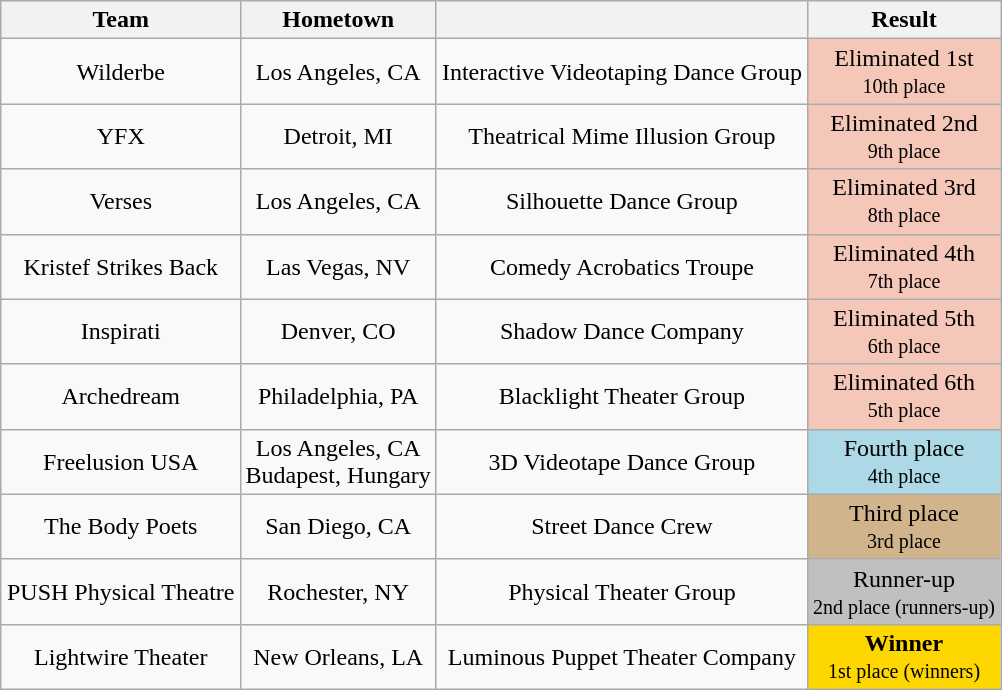<table class="wikitable sortable" style="text-align: center; white-space:nowrap; margin:auto; align: center">
<tr>
<th>Team</th>
<th class="unsortable">Hometown</th>
<th class="unstable"></th>
<th class="unsortable">Result</th>
</tr>
<tr>
<td>Wilderbe</td>
<td>Los Angeles, CA</td>
<td>Interactive Videotaping Dance Group</td>
<td bgcolor="#F4C7B8">Eliminated 1st<br><small>10th place</small></td>
</tr>
<tr>
<td>YFX</td>
<td>Detroit, MI</td>
<td>Theatrical Mime Illusion Group</td>
<td bgcolor="#F4C7B8">Eliminated 2nd<br><small>9th place</small></td>
</tr>
<tr>
<td>Verses</td>
<td>Los Angeles, CA</td>
<td>Silhouette Dance Group</td>
<td bgcolor="#F4C7B8">Eliminated 3rd<br><small>8th place</small></td>
</tr>
<tr>
<td>Kristef Strikes Back</td>
<td>Las Vegas, NV</td>
<td>Comedy Acrobatics Troupe</td>
<td bgcolor="#F4C7B8">Eliminated 4th<br><small>7th place</small></td>
</tr>
<tr>
<td>Inspirati</td>
<td>Denver, CO</td>
<td>Shadow Dance Company</td>
<td bgcolor="#F4C7B8">Eliminated 5th<br><small>6th place</small></td>
</tr>
<tr>
<td>Archedream</td>
<td>Philadelphia, PA</td>
<td>Blacklight Theater Group</td>
<td bgcolor="#F4C7B8">Eliminated 6th<br><small>5th place</small></td>
</tr>
<tr>
<td>Freelusion USA</td>
<td>Los Angeles, CA<br>Budapest, Hungary</td>
<td>3D Videotape Dance Group</td>
<td bgcolor="lightblue">Fourth place<br><small>4th place</small></td>
</tr>
<tr>
<td>The Body Poets</td>
<td>San Diego, CA</td>
<td>Street Dance Crew</td>
<td bgcolor="tan">Third place<br><small>3rd place</small></td>
</tr>
<tr>
<td>PUSH Physical Theatre</td>
<td>Rochester, NY</td>
<td>Physical Theater Group</td>
<td bgcolor="silver">Runner-up<br><small>2nd place (runners-up)</small></td>
</tr>
<tr>
<td>Lightwire Theater</td>
<td>New Orleans, LA</td>
<td>Luminous Puppet Theater Company</td>
<td bgcolor="gold"><strong>Winner</strong><br><small>1st place (winners)</small></td>
</tr>
</table>
